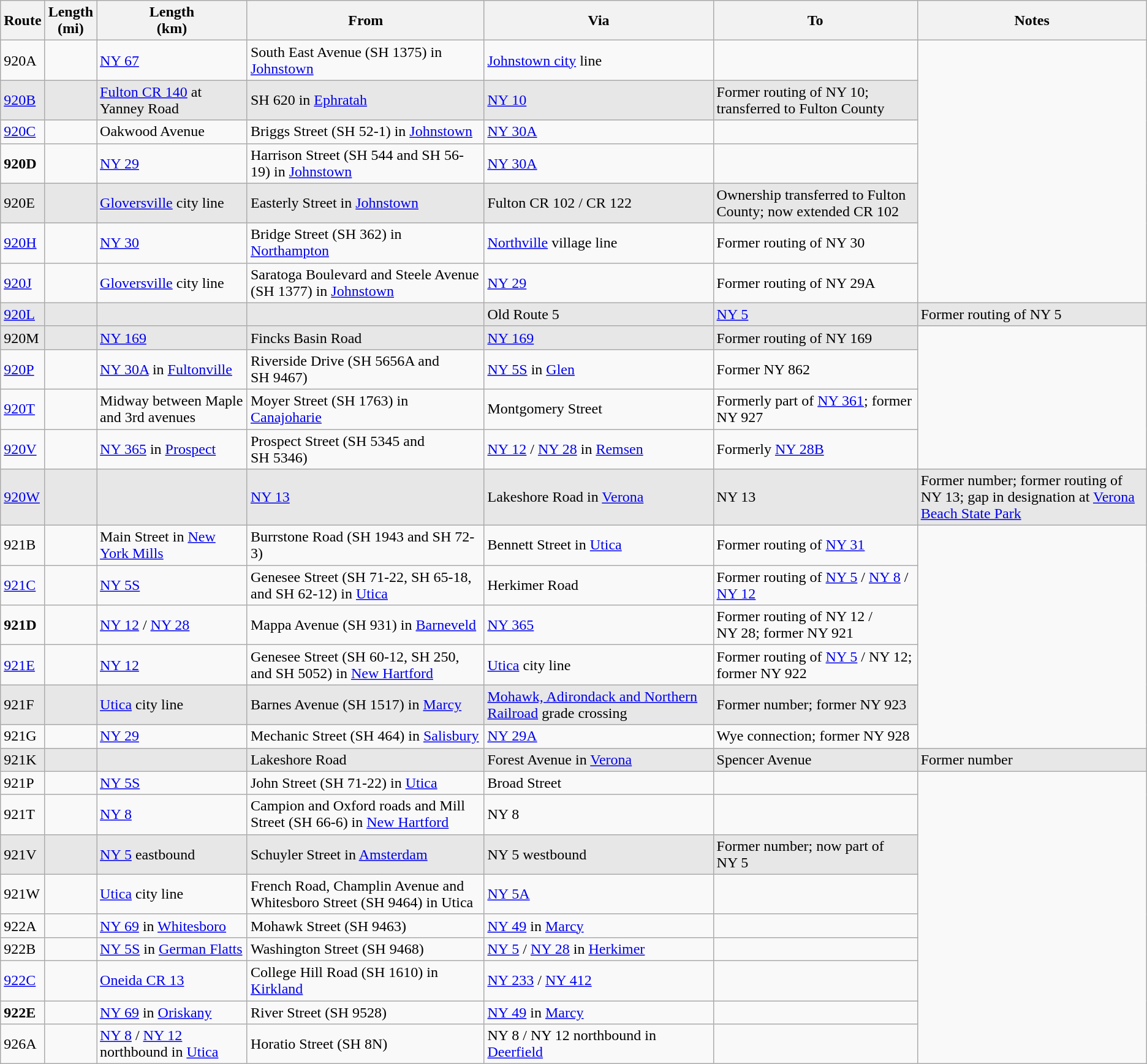<table class="wikitable sortable">
<tr>
<th>Route</th>
<th>Length<br>(mi)</th>
<th>Length<br>(km)</th>
<th>From</th>
<th width="20%">Via</th>
<th>To</th>
<th width="20%">Notes</th>
</tr>
<tr>
<td id="20A">920A</td>
<td></td>
<td><a href='#'>NY&nbsp;67</a></td>
<td>South East Avenue (SH 1375) in <a href='#'>Johnstown</a></td>
<td><a href='#'>Johnstown city</a> line</td>
<td></td>
</tr>
<tr style="background-color:#e7e7e7">
<td><a href='#'>920B</a></td>
<td></td>
<td><a href='#'>Fulton CR 140</a> at Yanney Road</td>
<td>SH 620 in <a href='#'>Ephratah</a></td>
<td><a href='#'>NY&nbsp;10</a></td>
<td>Former routing of NY 10; transferred to Fulton County</td>
</tr>
<tr>
<td><a href='#'>920C</a></td>
<td></td>
<td>Oakwood Avenue</td>
<td>Briggs Street (SH 52-1) in <a href='#'>Johnstown</a></td>
<td><a href='#'>NY&nbsp;30A</a></td>
<td></td>
</tr>
<tr>
<td id="20D"><strong>920D</strong></td>
<td></td>
<td><a href='#'>NY&nbsp;29</a></td>
<td>Harrison Street (SH 544 and SH 56-19) in <a href='#'>Johnstown</a></td>
<td><a href='#'>NY&nbsp;30A</a></td>
<td></td>
</tr>
<tr style="background-color:#e7e7e7">
<td id="20E">920E</td>
<td></td>
<td><a href='#'>Gloversville</a> city line</td>
<td>Easterly Street in <a href='#'>Johnstown</a></td>
<td>Fulton CR 102 / CR 122</td>
<td>Ownership transferred to Fulton County; now extended CR 102</td>
</tr>
<tr>
<td><a href='#'>920H</a></td>
<td></td>
<td><a href='#'>NY&nbsp;30</a></td>
<td>Bridge Street (SH 362) in <a href='#'>Northampton</a></td>
<td><a href='#'>Northville</a> village line</td>
<td>Former routing of NY 30</td>
</tr>
<tr>
<td><a href='#'>920J</a></td>
<td></td>
<td><a href='#'>Gloversville</a> city line</td>
<td>Saratoga Boulevard and Steele Avenue (SH 1377) in <a href='#'>Johnstown</a></td>
<td><a href='#'>NY&nbsp;29</a></td>
<td>Former routing of NY 29A</td>
</tr>
<tr style="background-color:#e7e7e7">
<td><a href='#'>920L</a></td>
<td></td>
<td></td>
<td></td>
<td>Old Route 5</td>
<td><a href='#'>NY&nbsp;5</a></td>
<td>Former routing of NY 5</td>
</tr>
<tr style="background-color:#e7e7e7">
<td id="20M">920M</td>
<td></td>
<td><a href='#'>NY&nbsp;169</a></td>
<td>Fincks Basin Road</td>
<td><a href='#'>NY&nbsp;169</a></td>
<td>Former routing of NY 169</td>
</tr>
<tr>
<td><a href='#'>920P</a></td>
<td></td>
<td><a href='#'>NY&nbsp;30A</a> in <a href='#'>Fultonville</a></td>
<td>Riverside Drive (SH 5656A and SH 9467)</td>
<td><a href='#'>NY&nbsp;5S</a> in <a href='#'>Glen</a></td>
<td>Former NY 862</td>
</tr>
<tr>
<td><a href='#'>920T</a></td>
<td></td>
<td>Midway between Maple and 3rd avenues</td>
<td>Moyer Street (SH 1763) in <a href='#'>Canajoharie</a></td>
<td>Montgomery Street</td>
<td>Formerly part of <a href='#'>NY 361</a>; former NY 927</td>
</tr>
<tr>
<td><a href='#'>920V</a></td>
<td></td>
<td><a href='#'>NY&nbsp;365</a> in <a href='#'>Prospect</a></td>
<td>Prospect Street (SH 5345 and SH 5346)</td>
<td><a href='#'>NY&nbsp;12</a> / <a href='#'>NY&nbsp;28</a> in <a href='#'>Remsen</a></td>
<td>Formerly <a href='#'>NY&nbsp;28B</a></td>
</tr>
<tr style="background-color:#e7e7e7">
<td><a href='#'>920W</a></td>
<td></td>
<td></td>
<td><a href='#'>NY&nbsp;13</a></td>
<td>Lakeshore Road in <a href='#'>Verona</a></td>
<td>NY 13</td>
<td>Former number; former routing of NY 13; gap in designation at <a href='#'>Verona Beach State Park</a></td>
</tr>
<tr>
<td id="21B">921B</td>
<td></td>
<td>Main Street in <a href='#'>New York Mills</a></td>
<td>Burrstone Road (SH 1943 and SH 72-3)</td>
<td>Bennett Street in <a href='#'>Utica</a></td>
<td>Former routing of <a href='#'>NY 31</a></td>
</tr>
<tr>
<td><a href='#'>921C</a></td>
<td></td>
<td><a href='#'>NY&nbsp;5S</a></td>
<td>Genesee Street (SH 71-22, SH 65-18, and SH 62-12) in <a href='#'>Utica</a></td>
<td>Herkimer Road</td>
<td>Former routing of <a href='#'>NY&nbsp;5</a> / <a href='#'>NY&nbsp;8</a> / <a href='#'>NY&nbsp;12</a></td>
</tr>
<tr>
<td><strong>921D</strong></td>
<td></td>
<td><a href='#'>NY&nbsp;12</a> / <a href='#'>NY&nbsp;28</a></td>
<td>Mappa Avenue (SH 931) in <a href='#'>Barneveld</a></td>
<td><a href='#'>NY&nbsp;365</a></td>
<td>Former routing of NY 12 / NY 28; former NY 921</td>
</tr>
<tr>
<td><a href='#'>921E</a></td>
<td></td>
<td><a href='#'>NY&nbsp;12</a></td>
<td>Genesee Street (SH 60-12, SH 250, and SH 5052) in <a href='#'>New Hartford</a></td>
<td><a href='#'>Utica</a> city line</td>
<td>Former routing of <a href='#'>NY&nbsp;5</a> / NY 12; former NY 922</td>
</tr>
<tr style="background-color:#e7e7e7">
<td id="21F">921F</td>
<td></td>
<td><a href='#'>Utica</a> city line</td>
<td>Barnes Avenue (SH 1517) in <a href='#'>Marcy</a></td>
<td><a href='#'>Mohawk, Adirondack and Northern Railroad</a> grade crossing</td>
<td>Former number; former NY 923</td>
</tr>
<tr>
<td id="21G">921G</td>
<td></td>
<td><a href='#'>NY&nbsp;29</a></td>
<td>Mechanic Street (SH 464) in <a href='#'>Salisbury</a></td>
<td><a href='#'>NY&nbsp;29A</a></td>
<td>Wye connection; former NY 928</td>
</tr>
<tr style="background-color:#e7e7e7">
<td id="21K">921K</td>
<td></td>
<td></td>
<td>Lakeshore Road</td>
<td>Forest Avenue in <a href='#'>Verona</a></td>
<td>Spencer Avenue</td>
<td>Former number</td>
</tr>
<tr>
<td id="21P">921P</td>
<td></td>
<td><a href='#'>NY&nbsp;5S</a></td>
<td>John Street (SH 71-22) in <a href='#'>Utica</a></td>
<td>Broad Street</td>
<td></td>
</tr>
<tr>
<td id="21T">921T</td>
<td></td>
<td><a href='#'>NY&nbsp;8</a></td>
<td>Campion and Oxford roads and Mill Street (SH 66-6) in <a href='#'>New Hartford</a></td>
<td>NY 8</td>
<td></td>
</tr>
<tr style="background-color:#e7e7e7">
<td id="21V">921V</td>
<td></td>
<td><a href='#'>NY&nbsp;5</a> eastbound</td>
<td>Schuyler Street in <a href='#'>Amsterdam</a></td>
<td>NY 5 westbound</td>
<td>Former number; now part of NY 5</td>
</tr>
<tr>
<td id="21W">921W</td>
<td></td>
<td><a href='#'>Utica</a> city line</td>
<td>French Road, Champlin Avenue and Whitesboro Street (SH 9464) in Utica</td>
<td><a href='#'>NY&nbsp;5A</a></td>
<td></td>
</tr>
<tr>
<td id="22A">922A</td>
<td></td>
<td><a href='#'>NY&nbsp;69</a> in <a href='#'>Whitesboro</a></td>
<td>Mohawk Street (SH 9463)</td>
<td><a href='#'>NY&nbsp;49</a> in <a href='#'>Marcy</a></td>
<td></td>
</tr>
<tr>
<td id="22B">922B</td>
<td></td>
<td><a href='#'>NY&nbsp;5S</a> in <a href='#'>German Flatts</a></td>
<td>Washington Street (SH 9468)</td>
<td><a href='#'>NY&nbsp;5</a> / <a href='#'>NY&nbsp;28</a> in <a href='#'>Herkimer</a></td>
<td></td>
</tr>
<tr>
<td><a href='#'>922C</a></td>
<td></td>
<td><a href='#'>Oneida CR 13</a></td>
<td>College Hill Road (SH 1610) in <a href='#'>Kirkland</a></td>
<td><a href='#'>NY&nbsp;233</a> / <a href='#'>NY 412</a></td>
<td></td>
</tr>
<tr>
<td id="22E"><strong>922E</strong></td>
<td></td>
<td><a href='#'>NY&nbsp;69</a> in <a href='#'>Oriskany</a></td>
<td>River Street (SH 9528)</td>
<td><a href='#'>NY&nbsp;49</a> in <a href='#'>Marcy</a></td>
<td></td>
</tr>
<tr>
<td id="26A">926A</td>
<td></td>
<td><a href='#'>NY&nbsp;8</a> / <a href='#'>NY&nbsp;12</a> northbound in <a href='#'>Utica</a></td>
<td>Horatio Street (SH 8N)</td>
<td>NY 8 / NY 12 northbound in <a href='#'>Deerfield</a></td>
<td></td>
</tr>
</table>
